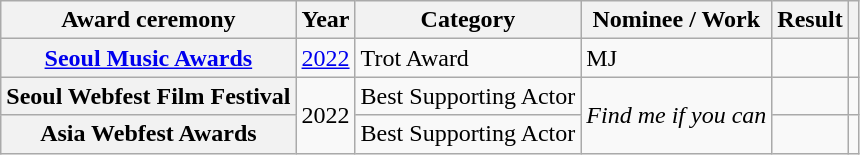<table class="wikitable plainrowheaders">
<tr>
<th scope="col">Award ceremony</th>
<th scope="col">Year</th>
<th scope="col">Category</th>
<th scope="col">Nominee / Work</th>
<th scope="col">Result</th>
<th scope="col" class="unsortable"></th>
</tr>
<tr>
<th scope="row"><a href='#'>Seoul Music Awards</a></th>
<td style="text-align:center"><a href='#'>2022</a></td>
<td>Trot Award</td>
<td>MJ</td>
<td></td>
<td style="text-align:center"></td>
</tr>
<tr>
<th scope="row">Seoul Webfest Film Festival</th>
<td rowspan="2" style="text-align:center">2022</td>
<td>Best Supporting Actor</td>
<td rowspan="2"><em>Find me if you can</em></td>
<td></td>
<td style="text-align:center"></td>
</tr>
<tr>
<th scope="row">Asia Webfest Awards</th>
<td>Best Supporting Actor</td>
<td></td>
<td></td>
</tr>
</table>
